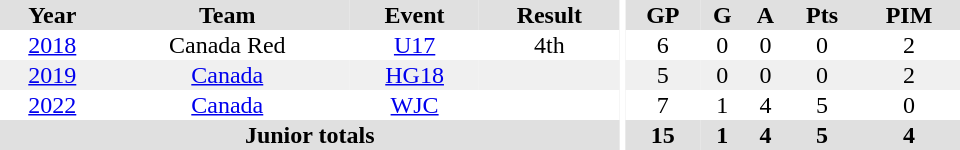<table border="0" cellpadding="1" cellspacing="0" ID="Table3" style="text-align:center; width:40em">
<tr bgcolor="#e0e0e0">
<th>Year</th>
<th>Team</th>
<th>Event</th>
<th>Result</th>
<th rowspan="102" bgcolor="#ffffff"></th>
<th>GP</th>
<th>G</th>
<th>A</th>
<th>Pts</th>
<th>PIM</th>
</tr>
<tr>
<td><a href='#'>2018</a></td>
<td>Canada Red</td>
<td><a href='#'>U17</a></td>
<td>4th</td>
<td>6</td>
<td>0</td>
<td>0</td>
<td>0</td>
<td>2</td>
</tr>
<tr bgcolor="#f0f0f0">
<td><a href='#'>2019</a></td>
<td><a href='#'>Canada</a></td>
<td><a href='#'>HG18</a></td>
<td></td>
<td>5</td>
<td>0</td>
<td>0</td>
<td>0</td>
<td>2</td>
</tr>
<tr>
<td><a href='#'>2022</a></td>
<td><a href='#'>Canada</a></td>
<td><a href='#'>WJC</a></td>
<td></td>
<td>7</td>
<td>1</td>
<td>4</td>
<td>5</td>
<td>0</td>
</tr>
<tr bgcolor="#e0e0e0">
<th colspan="4">Junior totals</th>
<th>15</th>
<th>1</th>
<th>4</th>
<th>5</th>
<th>4</th>
</tr>
</table>
